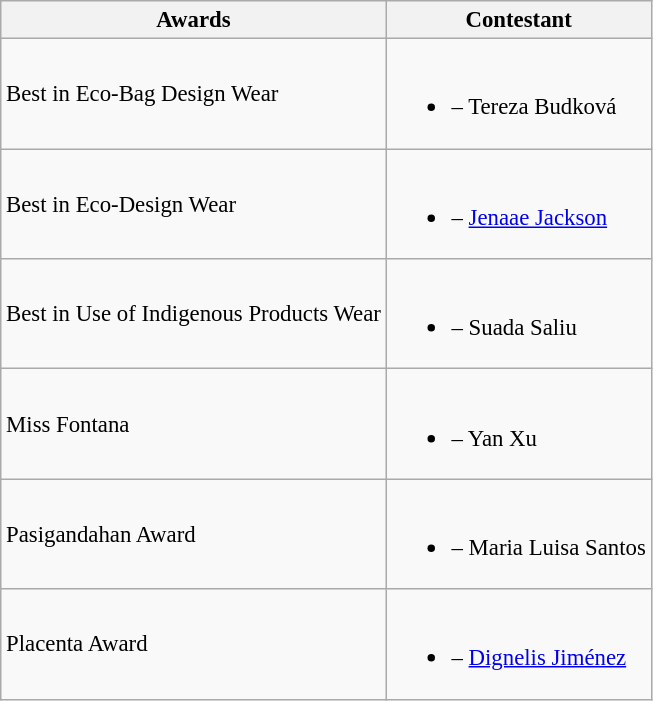<table class="wikitable sortable" style="font-size:95%;">
<tr>
<th>Awards</th>
<th>Contestant</th>
</tr>
<tr>
<td>Best in Eco-Bag Design Wear</td>
<td><br><ul><li> – Tereza Budková</li></ul></td>
</tr>
<tr>
<td>Best in Eco-Design Wear</td>
<td><br><ul><li> – <a href='#'>Jenaae Jackson</a></li></ul></td>
</tr>
<tr>
<td>Best in Use of Indigenous Products Wear</td>
<td><br><ul><li> – Suada Saliu</li></ul></td>
</tr>
<tr>
<td>Miss Fontana</td>
<td><br><ul><li> – Yan Xu</li></ul></td>
</tr>
<tr>
<td>Pasigandahan Award</td>
<td><br><ul><li> – Maria Luisa Santos</li></ul></td>
</tr>
<tr>
<td>Placenta Award</td>
<td><br><ul><li> – <a href='#'>Dignelis Jiménez</a></li></ul></td>
</tr>
</table>
